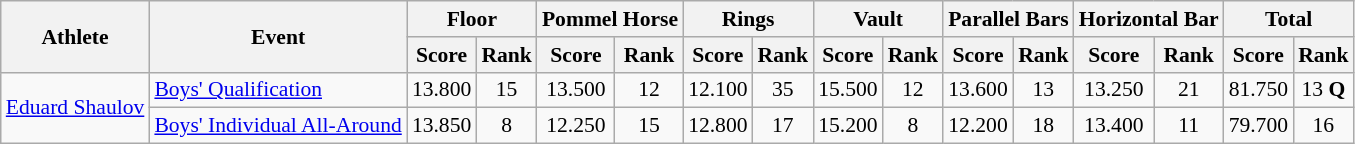<table class="wikitable" border="1" style="font-size:90%">
<tr>
<th rowspan=2>Athlete</th>
<th rowspan=2>Event</th>
<th colspan=2>Floor</th>
<th colspan=2>Pommel Horse</th>
<th colspan=2>Rings</th>
<th colspan=2>Vault</th>
<th colspan=2>Parallel Bars</th>
<th colspan=2>Horizontal Bar</th>
<th colspan=2>Total</th>
</tr>
<tr>
<th>Score</th>
<th>Rank</th>
<th>Score</th>
<th>Rank</th>
<th>Score</th>
<th>Rank</th>
<th>Score</th>
<th>Rank</th>
<th>Score</th>
<th>Rank</th>
<th>Score</th>
<th>Rank</th>
<th>Score</th>
<th>Rank</th>
</tr>
<tr>
<td rowspan=2><a href='#'>Eduard Shaulov</a></td>
<td><a href='#'>Boys' Qualification</a></td>
<td align=center>13.800</td>
<td align=center>15</td>
<td align=center>13.500</td>
<td align=center>12</td>
<td align=center>12.100</td>
<td align=center>35</td>
<td align=center>15.500</td>
<td align=center>12</td>
<td align=center>13.600</td>
<td align=center>13</td>
<td align=center>13.250</td>
<td align=center>21</td>
<td align=center>81.750</td>
<td align=center>13 <strong>Q</strong></td>
</tr>
<tr>
<td><a href='#'>Boys' Individual All-Around</a></td>
<td align=center>13.850</td>
<td align=center>8</td>
<td align=center>12.250</td>
<td align=center>15</td>
<td align=center>12.800</td>
<td align=center>17</td>
<td align=center>15.200</td>
<td align=center>8</td>
<td align=center>12.200</td>
<td align=center>18</td>
<td align=center>13.400</td>
<td align=center>11</td>
<td align=center>79.700</td>
<td align=center>16</td>
</tr>
</table>
